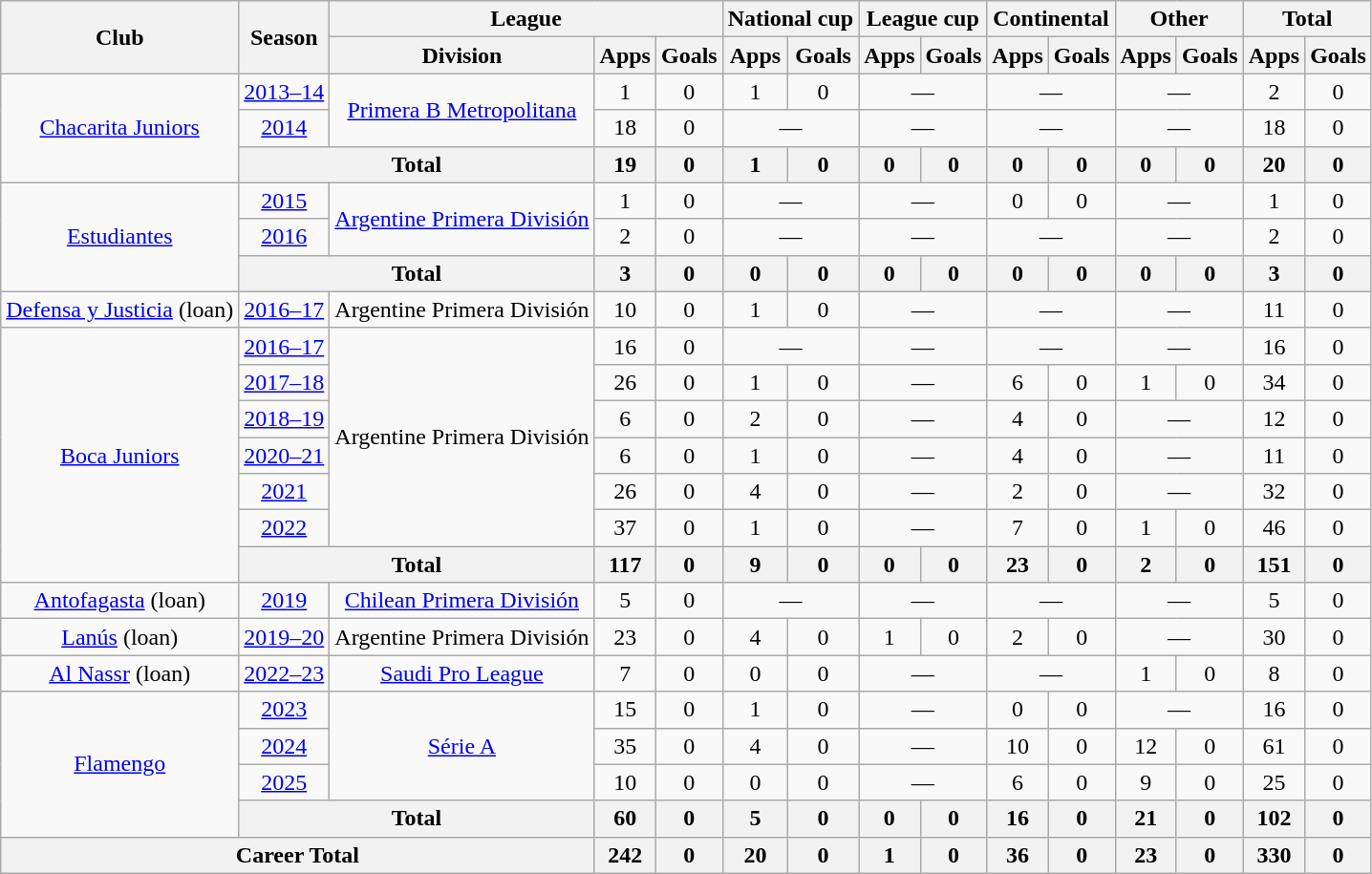<table class="wikitable" style="text-align:center">
<tr>
<th rowspan="2">Club</th>
<th rowspan="2">Season</th>
<th colspan="3">League</th>
<th colspan="2">National cup</th>
<th colspan="2">League cup</th>
<th colspan="2">Continental</th>
<th colspan="2">Other</th>
<th colspan="2">Total</th>
</tr>
<tr>
<th>Division</th>
<th>Apps</th>
<th>Goals</th>
<th>Apps</th>
<th>Goals</th>
<th>Apps</th>
<th>Goals</th>
<th>Apps</th>
<th>Goals</th>
<th>Apps</th>
<th>Goals</th>
<th>Apps</th>
<th>Goals</th>
</tr>
<tr>
<td rowspan="3"><a href='#'>Chacarita Juniors</a></td>
<td><a href='#'>2013–14</a></td>
<td rowspan="2"><a href='#'>Primera B Metropolitana</a></td>
<td>1</td>
<td>0</td>
<td>1</td>
<td>0</td>
<td colspan="2">—</td>
<td colspan="2">—</td>
<td colspan="2">—</td>
<td>2</td>
<td>0</td>
</tr>
<tr>
<td><a href='#'>2014</a></td>
<td>18</td>
<td>0</td>
<td colspan="2">—</td>
<td colspan="2">—</td>
<td colspan="2">—</td>
<td colspan="2">—</td>
<td>18</td>
<td>0</td>
</tr>
<tr>
<th colspan="2">Total</th>
<th>19</th>
<th>0</th>
<th>1</th>
<th>0</th>
<th>0</th>
<th>0</th>
<th>0</th>
<th>0</th>
<th>0</th>
<th>0</th>
<th>20</th>
<th>0</th>
</tr>
<tr>
<td rowspan="3"><a href='#'>Estudiantes</a></td>
<td><a href='#'>2015</a></td>
<td rowspan="2"><a href='#'>Argentine Primera División</a></td>
<td>1</td>
<td>0</td>
<td colspan="2">—</td>
<td colspan="2">—</td>
<td>0</td>
<td>0</td>
<td colspan="2">—</td>
<td>1</td>
<td>0</td>
</tr>
<tr>
<td><a href='#'>2016</a></td>
<td>2</td>
<td>0</td>
<td colspan="2">—</td>
<td colspan="2">—</td>
<td colspan="2">—</td>
<td colspan="2">—</td>
<td>2</td>
<td>0</td>
</tr>
<tr>
<th colspan="2">Total</th>
<th>3</th>
<th>0</th>
<th>0</th>
<th>0</th>
<th>0</th>
<th>0</th>
<th>0</th>
<th>0</th>
<th>0</th>
<th>0</th>
<th>3</th>
<th>0</th>
</tr>
<tr>
<td><a href='#'>Defensa y Justicia</a> (loan)</td>
<td><a href='#'>2016–17</a></td>
<td>Argentine Primera División</td>
<td>10</td>
<td>0</td>
<td>1</td>
<td>0</td>
<td colspan="2">—</td>
<td colspan="2">—</td>
<td colspan="2">—</td>
<td>11</td>
<td>0</td>
</tr>
<tr>
<td rowspan="7"><a href='#'>Boca Juniors</a></td>
<td><a href='#'>2016–17</a></td>
<td rowspan="6">Argentine Primera División</td>
<td>16</td>
<td>0</td>
<td colspan="2">—</td>
<td colspan="2">—</td>
<td colspan="2">—</td>
<td colspan="2">—</td>
<td>16</td>
<td>0</td>
</tr>
<tr>
<td><a href='#'>2017–18</a></td>
<td>26</td>
<td>0</td>
<td>1</td>
<td>0</td>
<td colspan="2">—</td>
<td>6</td>
<td>0</td>
<td>1</td>
<td>0</td>
<td>34</td>
<td>0</td>
</tr>
<tr>
<td><a href='#'>2018–19</a></td>
<td>6</td>
<td>0</td>
<td>2</td>
<td>0</td>
<td colspan="2">—</td>
<td>4</td>
<td>0</td>
<td colspan="2">—</td>
<td>12</td>
<td>0</td>
</tr>
<tr>
<td><a href='#'>2020–21</a></td>
<td>6</td>
<td>0</td>
<td>1</td>
<td>0</td>
<td colspan="2">—</td>
<td>4</td>
<td>0</td>
<td colspan="2">—</td>
<td>11</td>
<td>0</td>
</tr>
<tr>
<td><a href='#'>2021</a></td>
<td>26</td>
<td>0</td>
<td>4</td>
<td>0</td>
<td colspan="2">—</td>
<td>2</td>
<td>0</td>
<td colspan="2">—</td>
<td>32</td>
<td>0</td>
</tr>
<tr>
<td><a href='#'>2022</a></td>
<td>37</td>
<td>0</td>
<td>1</td>
<td>0</td>
<td colspan="2">—</td>
<td>7</td>
<td>0</td>
<td>1</td>
<td>0</td>
<td>46</td>
<td>0</td>
</tr>
<tr>
<th colspan="2">Total</th>
<th>117</th>
<th>0</th>
<th>9</th>
<th>0</th>
<th>0</th>
<th>0</th>
<th>23</th>
<th>0</th>
<th>2</th>
<th>0</th>
<th>151</th>
<th>0</th>
</tr>
<tr>
<td><a href='#'>Antofagasta</a> (loan)</td>
<td><a href='#'>2019</a></td>
<td><a href='#'>Chilean Primera División</a></td>
<td>5</td>
<td>0</td>
<td colspan="2">—</td>
<td colspan="2">—</td>
<td colspan="2">—</td>
<td colspan="2">—</td>
<td>5</td>
<td>0</td>
</tr>
<tr>
<td><a href='#'>Lanús</a> (loan)</td>
<td><a href='#'>2019–20</a></td>
<td>Argentine Primera División</td>
<td>23</td>
<td>0</td>
<td>4</td>
<td>0</td>
<td>1</td>
<td>0</td>
<td>2</td>
<td>0</td>
<td colspan="2">—</td>
<td>30</td>
<td>0</td>
</tr>
<tr>
<td><a href='#'>Al Nassr</a> (loan)</td>
<td><a href='#'>2022–23</a></td>
<td><a href='#'>Saudi Pro League</a></td>
<td>7</td>
<td>0</td>
<td>0</td>
<td>0</td>
<td colspan="2">—</td>
<td colspan="2">—</td>
<td>1</td>
<td>0</td>
<td>8</td>
<td>0</td>
</tr>
<tr>
<td rowspan="4"><a href='#'>Flamengo</a></td>
<td><a href='#'>2023</a></td>
<td rowspan="3"><a href='#'>Série A</a></td>
<td>15</td>
<td>0</td>
<td>1</td>
<td>0</td>
<td colspan="2">—</td>
<td>0</td>
<td>0</td>
<td colspan="2">—</td>
<td>16</td>
<td>0</td>
</tr>
<tr>
<td><a href='#'>2024</a></td>
<td>35</td>
<td>0</td>
<td>4</td>
<td>0</td>
<td colspan="2">—</td>
<td>10</td>
<td>0</td>
<td>12</td>
<td>0</td>
<td>61</td>
<td>0</td>
</tr>
<tr>
<td><a href='#'>2025</a></td>
<td>10</td>
<td>0</td>
<td>0</td>
<td>0</td>
<td colspan="2">—</td>
<td>6</td>
<td>0</td>
<td>9</td>
<td>0</td>
<td>25</td>
<td>0</td>
</tr>
<tr>
<th colspan="2">Total</th>
<th>60</th>
<th>0</th>
<th>5</th>
<th>0</th>
<th>0</th>
<th>0</th>
<th>16</th>
<th>0</th>
<th>21</th>
<th>0</th>
<th>102</th>
<th>0</th>
</tr>
<tr>
<th colspan="3">Career Total</th>
<th>242</th>
<th>0</th>
<th>20</th>
<th>0</th>
<th>1</th>
<th>0</th>
<th>36</th>
<th>0</th>
<th>23</th>
<th>0</th>
<th>330</th>
<th>0</th>
</tr>
</table>
